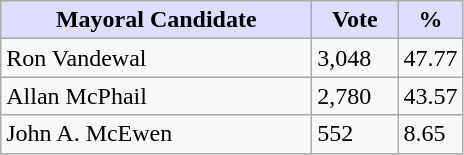<table class="wikitable">
<tr>
<th style="background:#ddf; width:200px;">Mayoral Candidate </th>
<th style="background:#ddf; width:50px;">Vote</th>
<th style="background:#ddf; width:30px;">%</th>
</tr>
<tr>
<td>Ron Vandewal</td>
<td>3,048</td>
<td>47.77</td>
</tr>
<tr>
<td>Allan McPhail</td>
<td>2,780</td>
<td>43.57</td>
</tr>
<tr>
<td>John A. McEwen</td>
<td>552</td>
<td>8.65</td>
</tr>
</table>
